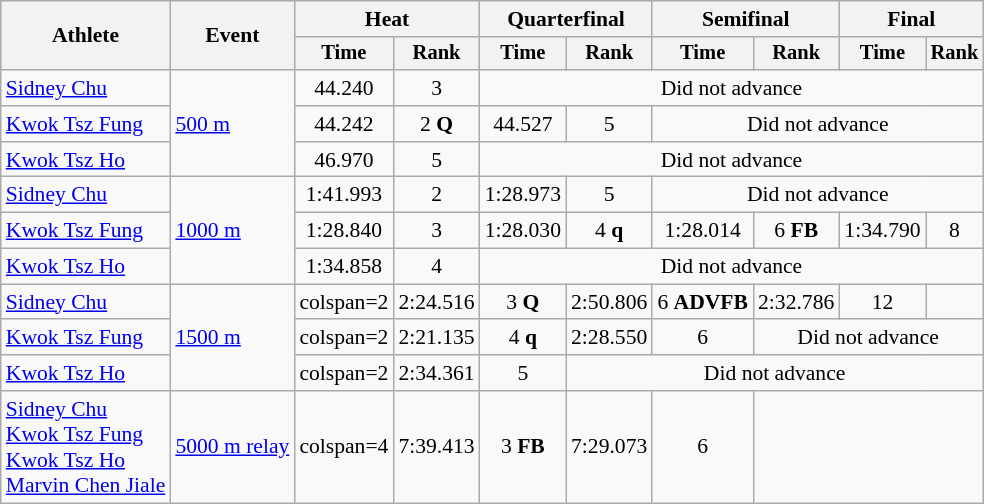<table class="wikitable" style="font-size:90%">
<tr>
<th rowspan=2>Athlete</th>
<th rowspan=2>Event</th>
<th colspan=2>Heat</th>
<th colspan=2>Quarterfinal</th>
<th colspan=2>Semifinal</th>
<th colspan=2>Final</th>
</tr>
<tr style="font-size:95%">
<th>Time</th>
<th>Rank</th>
<th>Time</th>
<th>Rank</th>
<th>Time</th>
<th>Rank</th>
<th>Time</th>
<th>Rank</th>
</tr>
<tr align=center>
<td align=left><a href='#'>Sidney Chu</a></td>
<td align=left rowspan=3><a href='#'>500 m</a></td>
<td>44.240</td>
<td>3</td>
<td colspan=6>Did not advance</td>
</tr>
<tr align=center>
<td align=left><a href='#'>Kwok Tsz Fung</a></td>
<td>44.242</td>
<td>2 <strong>Q</strong></td>
<td>44.527</td>
<td>5</td>
<td colspan=6>Did not advance</td>
</tr>
<tr align=center>
<td align=left><a href='#'>Kwok Tsz Ho</a></td>
<td>46.970</td>
<td>5</td>
<td colspan=6>Did not advance</td>
</tr>
<tr align=center>
<td align=left><a href='#'>Sidney Chu</a></td>
<td align=left rowspan=3><a href='#'>1000 m</a></td>
<td>1:41.993</td>
<td>2</td>
<td>1:28.973</td>
<td>5</td>
<td colspan=6>Did not advance</td>
</tr>
<tr align=center>
<td align=left><a href='#'>Kwok Tsz Fung</a></td>
<td>1:28.840</td>
<td>3</td>
<td>1:28.030</td>
<td>4 <strong>q</strong></td>
<td>1:28.014</td>
<td>6 <strong>FB</strong></td>
<td>1:34.790</td>
<td>8</td>
</tr>
<tr align=center>
<td align=left><a href='#'>Kwok Tsz Ho</a></td>
<td>1:34.858</td>
<td>4</td>
<td colspan=6>Did not advance</td>
</tr>
<tr align=center>
<td align=left><a href='#'>Sidney Chu</a></td>
<td align=left rowspan=3><a href='#'>1500 m</a></td>
<td>colspan=2 </td>
<td>2:24.516</td>
<td>3 <strong>Q</strong></td>
<td>2:50.806</td>
<td>6 <strong>ADVFB</strong></td>
<td>2:32.786</td>
<td>12</td>
</tr>
<tr align=center>
<td align=left><a href='#'>Kwok Tsz Fung</a></td>
<td>colspan=2 </td>
<td>2:21.135</td>
<td>4 <strong>q</strong></td>
<td>2:28.550</td>
<td>6</td>
<td colspan=6>Did not advance</td>
</tr>
<tr align=center>
<td align=left><a href='#'>Kwok Tsz Ho</a></td>
<td>colspan=2 </td>
<td>2:34.361</td>
<td>5</td>
<td colspan=6>Did not advance</td>
</tr>
<tr align=center>
<td align=left><a href='#'>Sidney Chu</a><br><a href='#'>Kwok Tsz Fung</a><br><a href='#'>Kwok Tsz Ho</a><br><a href='#'>Marvin Chen Jiale</a><br></td>
<td align=left><a href='#'>5000 m relay</a></td>
<td>colspan=4 </td>
<td>7:39.413</td>
<td>3 <strong>FB</strong></td>
<td>7:29.073</td>
<td>6</td>
</tr>
</table>
